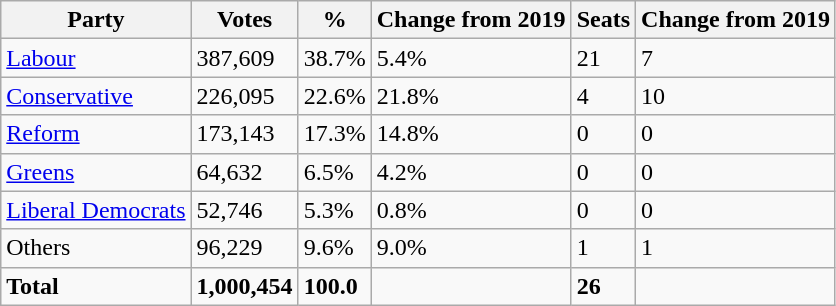<table class="wikitable">
<tr>
<th>Party</th>
<th>Votes</th>
<th>%</th>
<th>Change from 2019</th>
<th>Seats</th>
<th>Change from 2019</th>
</tr>
<tr>
<td><a href='#'>Labour</a></td>
<td>387,609</td>
<td>38.7%</td>
<td>5.4%</td>
<td>21</td>
<td>7</td>
</tr>
<tr>
<td><a href='#'>Conservative</a></td>
<td>226,095</td>
<td>22.6%</td>
<td>21.8%</td>
<td>4</td>
<td>10</td>
</tr>
<tr>
<td><a href='#'>Reform</a></td>
<td>173,143</td>
<td>17.3%</td>
<td>14.8%</td>
<td>0</td>
<td>0</td>
</tr>
<tr>
<td><a href='#'>Greens</a></td>
<td>64,632</td>
<td>6.5%</td>
<td>4.2%</td>
<td>0</td>
<td>0</td>
</tr>
<tr>
<td><a href='#'>Liberal Democrats</a></td>
<td>52,746</td>
<td>5.3%</td>
<td>0.8%</td>
<td>0</td>
<td>0</td>
</tr>
<tr>
<td>Others</td>
<td>96,229</td>
<td>9.6%</td>
<td>9.0%</td>
<td>1</td>
<td>1</td>
</tr>
<tr>
<td><strong>Total</strong></td>
<td><strong>1,000,454</strong></td>
<td><strong>100.0</strong></td>
<td></td>
<td><strong>26</strong></td>
<td></td>
</tr>
</table>
